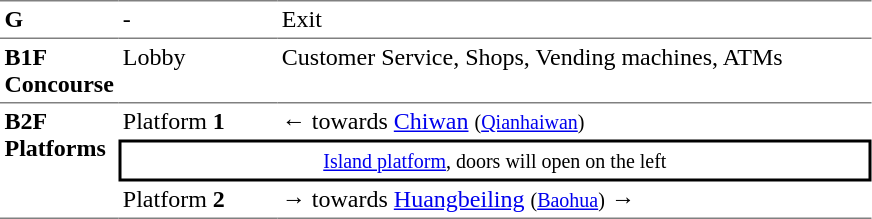<table table border=0 cellspacing=0 cellpadding=3>
<tr>
<td style="border-top:solid 1px gray;" width=50 valign=top><strong>G</strong></td>
<td style="border-top:solid 1px gray;" width=100 valign=top>-</td>
<td style="border-top:solid 1px gray;" width=390 valign=top>Exit</td>
</tr>
<tr>
<td style="border-bottom:solid 1px gray; border-top:solid 1px gray;" valign=top width=50><strong>B1F<br>Concourse</strong></td>
<td style="border-bottom:solid 1px gray; border-top:solid 1px gray;" valign=top width=100>Lobby</td>
<td style="border-bottom:solid 1px gray; border-top:solid 1px gray;" valign=top width=390>Customer Service, Shops, Vending machines, ATMs</td>
</tr>
<tr>
<td style="border-bottom:solid 1px gray;" rowspan="3" valign=top><strong>B2F<br>Platforms</strong></td>
<td>Platform <strong>1</strong></td>
<td>←  towards <a href='#'>Chiwan</a> <small>(<a href='#'>Qianhaiwan</a>)</small></td>
</tr>
<tr>
<td style="border-right:solid 2px black;border-left:solid 2px black;border-top:solid 2px black;border-bottom:solid 2px black;text-align:center;" colspan=2><small><a href='#'>Island platform</a>, doors will open on the left</small></td>
</tr>
<tr>
<td style="border-bottom:solid 1px gray;">Platform <strong>2</strong></td>
<td style="border-bottom:solid 1px gray;"><span>→</span>  towards <a href='#'>Huangbeiling</a> <small>(<a href='#'>Baohua</a>)</small> →</td>
</tr>
</table>
